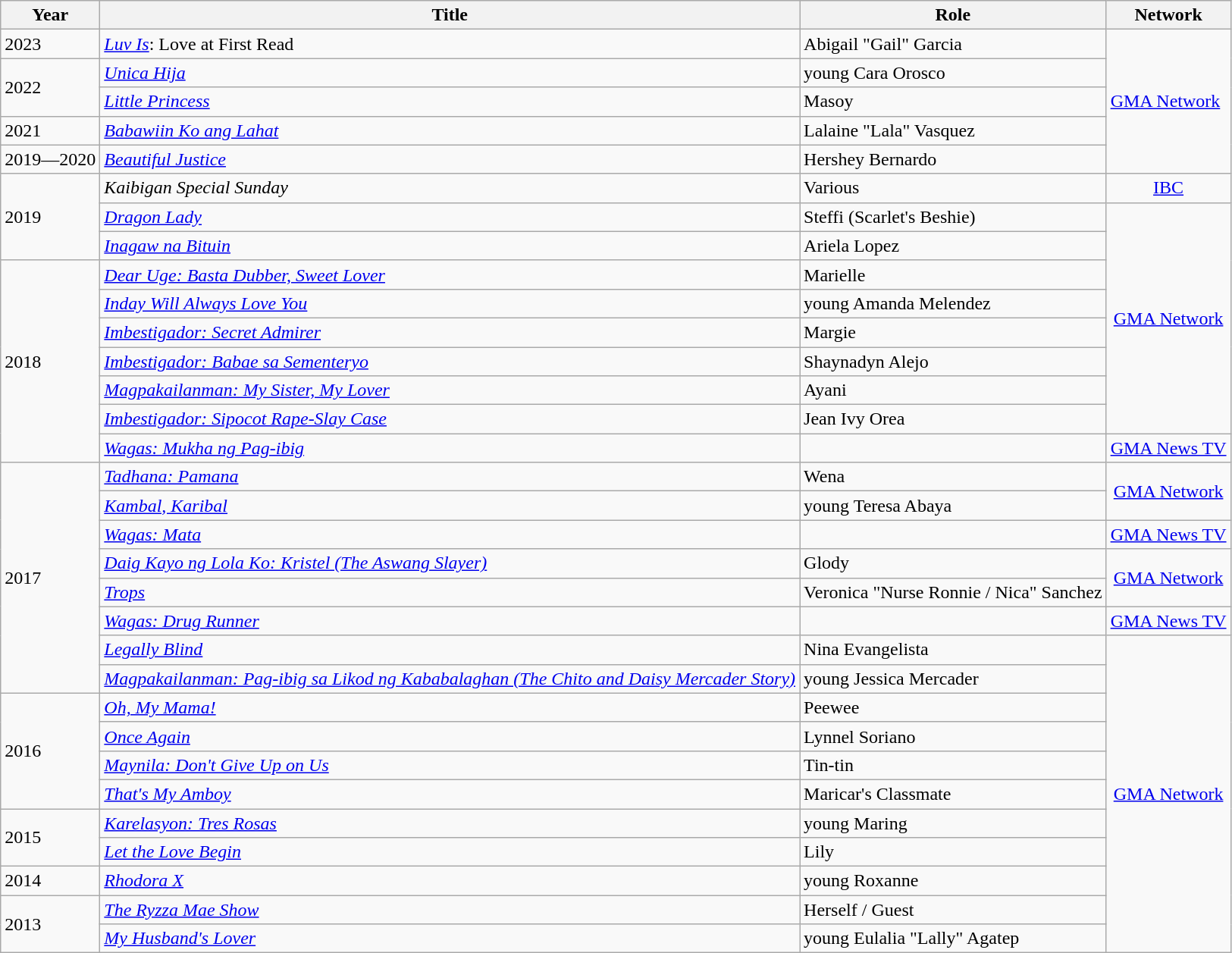<table class="wikitable sortable">
<tr>
<th>Year</th>
<th>Title</th>
<th>Role</th>
<th>Network</th>
</tr>
<tr>
<td>2023</td>
<td><em><a href='#'>Luv Is</a></em>: Love at First Read</td>
<td>Abigail "Gail" Garcia</td>
<td rowspan="5"><a href='#'>GMA Network</a></td>
</tr>
<tr>
<td Rowspan="2">2022</td>
<td><em><a href='#'>Unica Hija</a></em></td>
<td>young Cara Orosco</td>
</tr>
<tr>
<td><em><a href='#'>Little Princess</a></em></td>
<td>Masoy</td>
</tr>
<tr>
<td>2021</td>
<td><em><a href='#'>Babawiin Ko ang Lahat</a></em></td>
<td>Lalaine "Lala" Vasquez</td>
</tr>
<tr>
<td>2019—2020</td>
<td><em><a href='#'>Beautiful Justice</a></em></td>
<td>Hershey Bernardo</td>
</tr>
<tr>
<td rowspan="3">2019</td>
<td><em>Kaibigan Special Sunday</em></td>
<td>Various</td>
<td style="text-align:center;"><a href='#'>IBC</a></td>
</tr>
<tr>
<td><em><a href='#'>Dragon Lady</a></em></td>
<td>Steffi (Scarlet's Beshie)</td>
<td rowspan="8" style="text-align:center;"><a href='#'>GMA Network</a></td>
</tr>
<tr>
<td><em><a href='#'>Inagaw na Bituin</a></em></td>
<td>Ariela Lopez</td>
</tr>
<tr>
<td rowspan="7">2018</td>
<td><em> <a href='#'>Dear Uge: Basta Dubber, Sweet Lover</a></em></td>
<td>Marielle </td>
</tr>
<tr>
<td><em><a href='#'>Inday Will Always Love You</a></em></td>
<td>young Amanda Melendez </td>
</tr>
<tr>
<td><em><a href='#'>Imbestigador: Secret Admirer</a></em></td>
<td>Margie </td>
</tr>
<tr>
<td><em><a href='#'>Imbestigador: Babae sa Sementeryo</a></em></td>
<td>Shaynadyn Alejo </td>
</tr>
<tr>
<td><em><a href='#'>Magpakailanman: My Sister, My Lover</a></em></td>
<td>Ayani </td>
</tr>
<tr>
<td><em><a href='#'>Imbestigador: Sipocot Rape-Slay Case</a></em></td>
<td>Jean Ivy Orea </td>
</tr>
<tr>
<td><em><a href='#'>Wagas: Mukha ng Pag-ibig</a></em></td>
<td></td>
<td style="text-align:center;"><a href='#'>GMA News TV</a> </td>
</tr>
<tr>
<td rowspan="8">2017</td>
<td><em><a href='#'>Tadhana: Pamana</a></em></td>
<td>Wena</td>
<td rowspan="2" style="text-align:center;"><a href='#'>GMA Network</a> </td>
</tr>
<tr>
<td><em><a href='#'>Kambal, Karibal</a></em></td>
<td>young Teresa Abaya </td>
</tr>
<tr>
<td><em><a href='#'>Wagas: Mata</a></em></td>
<td></td>
<td style="text-align:center;"><a href='#'>GMA News TV</a> </td>
</tr>
<tr>
<td><em><a href='#'>Daig Kayo ng Lola Ko: Kristel (The Aswang Slayer)</a></em></td>
<td>Glody</td>
<td rowspan="2" style="text-align:center;"><a href='#'>GMA Network</a> </td>
</tr>
<tr>
<td><em><a href='#'>Trops</a></em></td>
<td>Veronica "Nurse Ronnie / Nica" Sanchez </td>
</tr>
<tr>
<td><em><a href='#'>Wagas: Drug Runner</a></em></td>
<td></td>
<td style="text-align:center;"><a href='#'>GMA News TV</a> </td>
</tr>
<tr>
<td><em><a href='#'>Legally Blind</a></em></td>
<td>Nina Evangelista</td>
<td rowspan="11" style="text-align:center;"><a href='#'>GMA Network</a> </td>
</tr>
<tr>
<td><em><a href='#'>Magpakailanman: Pag-ibig sa Likod ng Kababalaghan (The Chito and Daisy Mercader Story)</a></em></td>
<td>young Jessica Mercader </td>
</tr>
<tr>
<td rowspan="4">2016</td>
<td><em><a href='#'>Oh, My Mama!</a></em></td>
<td>Peewee </td>
</tr>
<tr>
<td><em><a href='#'>Once Again</a></em></td>
<td>Lynnel Soriano </td>
</tr>
<tr>
<td><em><a href='#'>Maynila: Don't Give Up on Us</a></em></td>
<td>Tin-tin </td>
</tr>
<tr>
<td><em><a href='#'>That's My Amboy</a></em></td>
<td>Maricar's Classmate </td>
</tr>
<tr>
<td rowspan="2">2015</td>
<td><em><a href='#'>Karelasyon: Tres Rosas</a></em></td>
<td>young Maring </td>
</tr>
<tr>
<td><em><a href='#'>Let the Love Begin</a></em></td>
<td>Lily </td>
</tr>
<tr>
<td>2014</td>
<td><em><a href='#'>Rhodora X</a></em></td>
<td>young Roxanne </td>
</tr>
<tr>
<td rowspan="2">2013</td>
<td><em><a href='#'>The Ryzza Mae Show</a></em></td>
<td>Herself / Guest </td>
</tr>
<tr>
<td><em><a href='#'>My Husband's Lover</a></em></td>
<td>young Eulalia "Lally" Agatep </td>
</tr>
</table>
